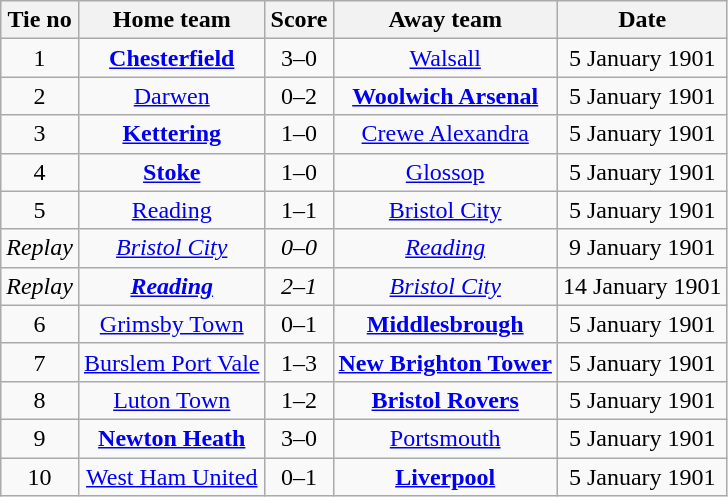<table class="wikitable" style="text-align: center">
<tr>
<th>Tie no</th>
<th>Home team</th>
<th>Score</th>
<th>Away team</th>
<th>Date</th>
</tr>
<tr>
<td>1</td>
<td><strong><a href='#'>Chesterfield</a></strong></td>
<td>3–0</td>
<td><a href='#'>Walsall</a></td>
<td>5 January 1901</td>
</tr>
<tr>
<td>2</td>
<td><a href='#'>Darwen</a></td>
<td>0–2</td>
<td><strong><a href='#'>Woolwich Arsenal</a></strong></td>
<td>5 January 1901</td>
</tr>
<tr>
<td>3</td>
<td><strong><a href='#'>Kettering</a></strong></td>
<td>1–0</td>
<td><a href='#'>Crewe Alexandra</a></td>
<td>5 January 1901</td>
</tr>
<tr>
<td>4</td>
<td><strong><a href='#'>Stoke</a></strong></td>
<td>1–0</td>
<td><a href='#'>Glossop</a></td>
<td>5 January 1901</td>
</tr>
<tr>
<td>5</td>
<td><a href='#'>Reading</a></td>
<td>1–1</td>
<td><a href='#'>Bristol City</a></td>
<td>5 January 1901</td>
</tr>
<tr>
<td><em>Replay</em></td>
<td><em><a href='#'>Bristol City</a></em></td>
<td><em>0–0</em></td>
<td><em><a href='#'>Reading</a></em></td>
<td>9 January 1901</td>
</tr>
<tr>
<td><em>Replay</em></td>
<td><strong><em><a href='#'>Reading</a></em></strong></td>
<td><em>2–1</em></td>
<td><em><a href='#'>Bristol City</a></em></td>
<td>14 January 1901</td>
</tr>
<tr>
<td>6</td>
<td><a href='#'>Grimsby Town</a></td>
<td>0–1</td>
<td><strong><a href='#'>Middlesbrough</a></strong></td>
<td>5 January 1901</td>
</tr>
<tr>
<td>7</td>
<td><a href='#'>Burslem Port Vale</a></td>
<td>1–3</td>
<td><strong><a href='#'>New Brighton Tower</a></strong></td>
<td>5 January 1901</td>
</tr>
<tr>
<td>8</td>
<td><a href='#'>Luton Town</a></td>
<td>1–2</td>
<td><strong><a href='#'>Bristol Rovers</a></strong></td>
<td>5 January 1901</td>
</tr>
<tr>
<td>9</td>
<td><strong><a href='#'>Newton Heath</a></strong></td>
<td>3–0</td>
<td><a href='#'>Portsmouth</a></td>
<td>5 January 1901</td>
</tr>
<tr>
<td>10</td>
<td><a href='#'>West Ham United</a></td>
<td>0–1</td>
<td><strong><a href='#'>Liverpool</a></strong></td>
<td>5 January 1901</td>
</tr>
</table>
